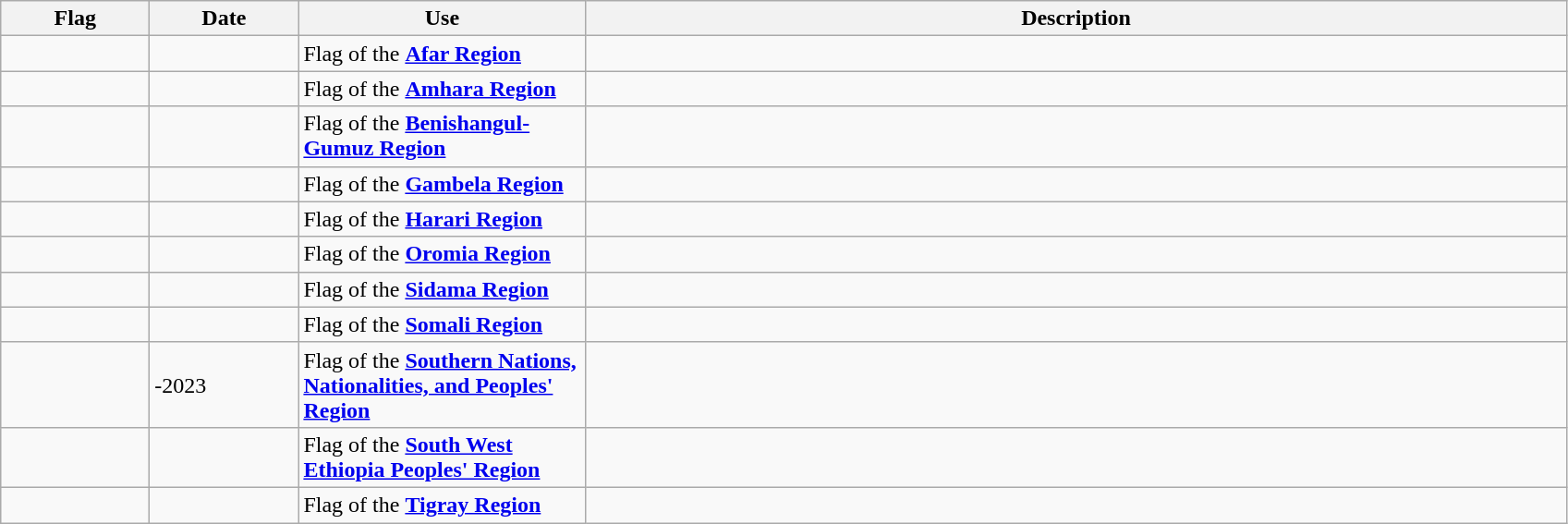<table class="wikitable">
<tr>
<th style="width:100px;">Flag</th>
<th style="width:100px;">Date</th>
<th style="width:200px;">Use</th>
<th style="width:700px;">Description</th>
</tr>
<tr>
<td></td>
<td></td>
<td>Flag of the <strong><a href='#'>Afar Region</a></strong></td>
<td></td>
</tr>
<tr>
<td></td>
<td></td>
<td>Flag of the <strong><a href='#'>Amhara Region</a></strong></td>
<td></td>
</tr>
<tr>
<td></td>
<td></td>
<td>Flag of the <strong><a href='#'>Benishangul-Gumuz Region</a></strong></td>
<td></td>
</tr>
<tr>
<td></td>
<td></td>
<td>Flag of the <strong><a href='#'>Gambela Region</a></strong></td>
<td></td>
</tr>
<tr>
<td></td>
<td></td>
<td>Flag of the <strong><a href='#'>Harari Region</a></strong></td>
<td></td>
</tr>
<tr>
<td></td>
<td></td>
<td>Flag of the <strong><a href='#'>Oromia Region</a></strong></td>
<td></td>
</tr>
<tr>
<td></td>
<td></td>
<td>Flag of the <strong><a href='#'>Sidama Region</a></strong></td>
<td></td>
</tr>
<tr>
<td></td>
<td></td>
<td>Flag of the <strong><a href='#'>Somali Region</a></strong></td>
<td></td>
</tr>
<tr>
<td></td>
<td>-2023</td>
<td>Flag of the <strong><a href='#'>Southern Nations, Nationalities, and Peoples' Region</a></strong></td>
<td></td>
</tr>
<tr>
<td></td>
<td></td>
<td>Flag of the <strong><a href='#'>South West Ethiopia Peoples' Region</a></strong></td>
<td></td>
</tr>
<tr>
<td></td>
<td></td>
<td>Flag of the <strong><a href='#'>Tigray Region</a></strong></td>
<td></td>
</tr>
</table>
